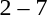<table style="text-align:center">
<tr>
<th width=200></th>
<th width=100></th>
<th width=200></th>
</tr>
<tr>
<td align=right></td>
<td>2 – 7</td>
<td align=left><strong></strong></td>
</tr>
</table>
